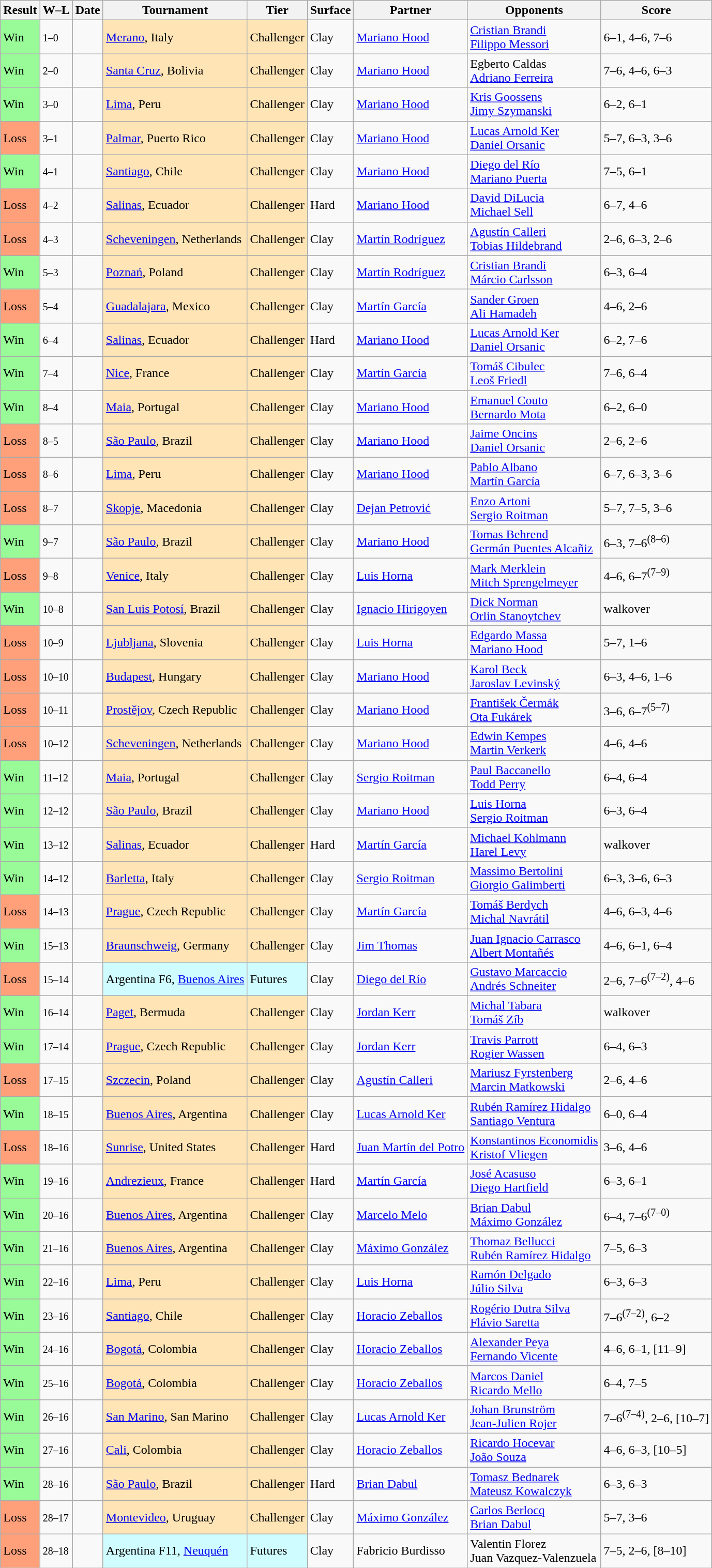<table class="sortable wikitable">
<tr>
<th>Result</th>
<th class="unsortable">W–L</th>
<th>Date</th>
<th>Tournament</th>
<th>Tier</th>
<th>Surface</th>
<th>Partner</th>
<th>Opponents</th>
<th class="unsortable">Score</th>
</tr>
<tr>
<td style="background:#98fb98;">Win</td>
<td><small>1–0</small></td>
<td></td>
<td style="background:moccasin;"><a href='#'>Merano</a>, Italy</td>
<td style="background:moccasin;">Challenger</td>
<td>Clay</td>
<td> <a href='#'>Mariano Hood</a></td>
<td> <a href='#'>Cristian Brandi</a> <br>  <a href='#'>Filippo Messori</a></td>
<td>6–1, 4–6, 7–6</td>
</tr>
<tr>
<td style="background:#98fb98;">Win</td>
<td><small>2–0</small></td>
<td></td>
<td style="background:moccasin;"><a href='#'>Santa Cruz</a>, Bolivia</td>
<td style="background:moccasin;">Challenger</td>
<td>Clay</td>
<td> <a href='#'>Mariano Hood</a></td>
<td> Egberto Caldas <br>  <a href='#'>Adriano Ferreira</a></td>
<td>7–6, 4–6, 6–3</td>
</tr>
<tr>
<td style="background:#98fb98;">Win</td>
<td><small>3–0</small></td>
<td></td>
<td style="background:moccasin;"><a href='#'>Lima</a>, Peru</td>
<td style="background:moccasin;">Challenger</td>
<td>Clay</td>
<td> <a href='#'>Mariano Hood</a></td>
<td> <a href='#'>Kris Goossens</a> <br>  <a href='#'>Jimy Szymanski</a></td>
<td>6–2, 6–1</td>
</tr>
<tr>
<td style="background:#ffa07a;">Loss</td>
<td><small>3–1</small></td>
<td></td>
<td style="background:moccasin;"><a href='#'>Palmar</a>, Puerto Rico</td>
<td style="background:moccasin;">Challenger</td>
<td>Clay</td>
<td> <a href='#'>Mariano Hood</a></td>
<td> <a href='#'>Lucas Arnold Ker</a> <br>  <a href='#'>Daniel Orsanic</a></td>
<td>5–7, 6–3, 3–6</td>
</tr>
<tr>
<td style="background:#98fb98;">Win</td>
<td><small>4–1</small></td>
<td></td>
<td style="background:moccasin;"><a href='#'>Santiago</a>, Chile</td>
<td style="background:moccasin;">Challenger</td>
<td>Clay</td>
<td> <a href='#'>Mariano Hood</a></td>
<td> <a href='#'>Diego del Río</a> <br>  <a href='#'>Mariano Puerta</a></td>
<td>7–5, 6–1</td>
</tr>
<tr>
<td style="background:#ffa07a;">Loss</td>
<td><small>4–2</small></td>
<td></td>
<td style="background:moccasin;"><a href='#'>Salinas</a>, Ecuador</td>
<td style="background:moccasin;">Challenger</td>
<td>Hard</td>
<td> <a href='#'>Mariano Hood</a></td>
<td> <a href='#'>David DiLucia</a> <br>  <a href='#'>Michael Sell</a></td>
<td>6–7, 4–6</td>
</tr>
<tr>
<td style="background:#ffa07a;">Loss</td>
<td><small>4–3</small></td>
<td></td>
<td style="background:moccasin;"><a href='#'>Scheveningen</a>, Netherlands</td>
<td style="background:moccasin;">Challenger</td>
<td>Clay</td>
<td> <a href='#'>Martín Rodríguez</a></td>
<td> <a href='#'>Agustín Calleri</a> <br>  <a href='#'>Tobias Hildebrand</a></td>
<td>2–6, 6–3, 2–6</td>
</tr>
<tr>
<td style="background:#98fb98;">Win</td>
<td><small>5–3</small></td>
<td></td>
<td style="background:moccasin;"><a href='#'>Poznań</a>, Poland</td>
<td style="background:moccasin;">Challenger</td>
<td>Clay</td>
<td> <a href='#'>Martín Rodríguez</a></td>
<td> <a href='#'>Cristian Brandi</a> <br>  <a href='#'>Márcio Carlsson</a></td>
<td>6–3, 6–4</td>
</tr>
<tr>
<td style="background:#ffa07a;">Loss</td>
<td><small>5–4</small></td>
<td></td>
<td style="background:moccasin;"><a href='#'>Guadalajara</a>, Mexico</td>
<td style="background:moccasin;">Challenger</td>
<td>Clay</td>
<td> <a href='#'>Martín García</a></td>
<td> <a href='#'>Sander Groen</a> <br>  <a href='#'>Ali Hamadeh</a></td>
<td>4–6, 2–6</td>
</tr>
<tr>
<td style="background:#98fb98;">Win</td>
<td><small>6–4</small></td>
<td></td>
<td style="background:moccasin;"><a href='#'>Salinas</a>, Ecuador</td>
<td style="background:moccasin;">Challenger</td>
<td>Hard</td>
<td> <a href='#'>Mariano Hood</a></td>
<td> <a href='#'>Lucas Arnold Ker</a> <br>  <a href='#'>Daniel Orsanic</a></td>
<td>6–2, 7–6</td>
</tr>
<tr>
<td style="background:#98fb98;">Win</td>
<td><small>7–4</small></td>
<td></td>
<td style="background:moccasin;"><a href='#'>Nice</a>, France</td>
<td style="background:moccasin;">Challenger</td>
<td>Clay</td>
<td> <a href='#'>Martín García</a></td>
<td> <a href='#'>Tomáš Cibulec</a> <br>  <a href='#'>Leoš Friedl</a></td>
<td>7–6, 6–4</td>
</tr>
<tr>
<td style="background:#98fb98;">Win</td>
<td><small>8–4</small></td>
<td></td>
<td style="background:moccasin;"><a href='#'>Maia</a>, Portugal</td>
<td style="background:moccasin;">Challenger</td>
<td>Clay</td>
<td> <a href='#'>Mariano Hood</a></td>
<td> <a href='#'>Emanuel Couto</a> <br>  <a href='#'>Bernardo Mota</a></td>
<td>6–2, 6–0</td>
</tr>
<tr>
<td style="background:#ffa07a;">Loss</td>
<td><small>8–5</small></td>
<td></td>
<td style="background:moccasin;"><a href='#'>São Paulo</a>, Brazil</td>
<td style="background:moccasin;">Challenger</td>
<td>Clay</td>
<td> <a href='#'>Mariano Hood</a></td>
<td> <a href='#'>Jaime Oncins</a> <br>  <a href='#'>Daniel Orsanic</a></td>
<td>2–6, 2–6</td>
</tr>
<tr>
<td style="background:#ffa07a;">Loss</td>
<td><small>8–6</small></td>
<td></td>
<td style="background:moccasin;"><a href='#'>Lima</a>, Peru</td>
<td style="background:moccasin;">Challenger</td>
<td>Clay</td>
<td> <a href='#'>Mariano Hood</a></td>
<td> <a href='#'>Pablo Albano</a> <br>  <a href='#'>Martín García</a></td>
<td>6–7, 6–3, 3–6</td>
</tr>
<tr>
<td style="background:#ffa07a;">Loss</td>
<td><small>8–7</small></td>
<td></td>
<td style="background:moccasin;"><a href='#'>Skopje</a>, Macedonia</td>
<td style="background:moccasin;">Challenger</td>
<td>Clay</td>
<td> <a href='#'>Dejan Petrović</a></td>
<td> <a href='#'>Enzo Artoni</a> <br>  <a href='#'>Sergio Roitman</a></td>
<td>5–7, 7–5, 3–6</td>
</tr>
<tr>
<td style="background:#98fb98;">Win</td>
<td><small>9–7</small></td>
<td></td>
<td style="background:moccasin;"><a href='#'>São Paulo</a>, Brazil</td>
<td style="background:moccasin;">Challenger</td>
<td>Clay</td>
<td> <a href='#'>Mariano Hood</a></td>
<td> <a href='#'>Tomas Behrend</a> <br>  <a href='#'>Germán Puentes Alcañiz</a></td>
<td>6–3, 7–6<sup>(8–6)</sup></td>
</tr>
<tr>
<td style="background:#ffa07a;">Loss</td>
<td><small>9–8</small></td>
<td></td>
<td style="background:moccasin;"><a href='#'>Venice</a>, Italy</td>
<td style="background:moccasin;">Challenger</td>
<td>Clay</td>
<td> <a href='#'>Luis Horna</a></td>
<td> <a href='#'>Mark Merklein</a> <br>  <a href='#'>Mitch Sprengelmeyer</a></td>
<td>4–6, 6–7<sup>(7–9)</sup></td>
</tr>
<tr>
<td style="background:#98fb98;">Win</td>
<td><small>10–8</small></td>
<td></td>
<td style="background:moccasin;"><a href='#'>San Luis Potosí</a>, Brazil</td>
<td style="background:moccasin;">Challenger</td>
<td>Clay</td>
<td> <a href='#'>Ignacio Hirigoyen</a></td>
<td> <a href='#'>Dick Norman</a> <br>  <a href='#'>Orlin Stanoytchev</a></td>
<td>walkover</td>
</tr>
<tr>
<td style="background:#ffa07a;">Loss</td>
<td><small>10–9</small></td>
<td></td>
<td style="background:moccasin;"><a href='#'>Ljubljana</a>, Slovenia</td>
<td style="background:moccasin;">Challenger</td>
<td>Clay</td>
<td> <a href='#'>Luis Horna</a></td>
<td> <a href='#'>Edgardo Massa</a> <br>  <a href='#'>Mariano Hood</a></td>
<td>5–7, 1–6</td>
</tr>
<tr>
<td style="background:#ffa07a;">Loss</td>
<td><small>10–10</small></td>
<td></td>
<td style="background:moccasin;"><a href='#'>Budapest</a>, Hungary</td>
<td style="background:moccasin;">Challenger</td>
<td>Clay</td>
<td> <a href='#'>Mariano Hood</a></td>
<td> <a href='#'>Karol Beck</a> <br>  <a href='#'>Jaroslav Levinský</a></td>
<td>6–3, 4–6, 1–6</td>
</tr>
<tr>
<td style="background:#ffa07a;">Loss</td>
<td><small>10–11</small></td>
<td></td>
<td style="background:moccasin;"><a href='#'>Prostějov</a>, Czech Republic</td>
<td style="background:moccasin;">Challenger</td>
<td>Clay</td>
<td> <a href='#'>Mariano Hood</a></td>
<td> <a href='#'>František Čermák</a> <br>  <a href='#'>Ota Fukárek</a></td>
<td>3–6, 6–7<sup>(5–7)</sup></td>
</tr>
<tr>
<td style="background:#ffa07a;">Loss</td>
<td><small>10–12</small></td>
<td></td>
<td style="background:moccasin;"><a href='#'>Scheveningen</a>, Netherlands</td>
<td style="background:moccasin;">Challenger</td>
<td>Clay</td>
<td> <a href='#'>Mariano Hood</a></td>
<td> <a href='#'>Edwin Kempes</a> <br>  <a href='#'>Martin Verkerk</a></td>
<td>4–6, 4–6</td>
</tr>
<tr>
<td style="background:#98fb98;">Win</td>
<td><small>11–12</small></td>
<td></td>
<td style="background:moccasin;"><a href='#'>Maia</a>, Portugal</td>
<td style="background:moccasin;">Challenger</td>
<td>Clay</td>
<td> <a href='#'>Sergio Roitman</a></td>
<td> <a href='#'>Paul Baccanello</a> <br>  <a href='#'>Todd Perry</a></td>
<td>6–4, 6–4</td>
</tr>
<tr>
<td style="background:#98fb98;">Win</td>
<td><small>12–12</small></td>
<td></td>
<td style="background:moccasin;"><a href='#'>São Paulo</a>, Brazil</td>
<td style="background:moccasin;">Challenger</td>
<td>Clay</td>
<td> <a href='#'>Mariano Hood</a></td>
<td> <a href='#'>Luis Horna</a> <br>  <a href='#'>Sergio Roitman</a></td>
<td>6–3, 6–4</td>
</tr>
<tr>
<td style="background:#98fb98;">Win</td>
<td><small>13–12</small></td>
<td></td>
<td style="background:moccasin;"><a href='#'>Salinas</a>, Ecuador</td>
<td style="background:moccasin;">Challenger</td>
<td>Hard</td>
<td> <a href='#'>Martín García</a></td>
<td> <a href='#'>Michael Kohlmann</a> <br>  <a href='#'>Harel Levy</a></td>
<td>walkover</td>
</tr>
<tr>
<td style="background:#98fb98;">Win</td>
<td><small>14–12</small></td>
<td></td>
<td style="background:moccasin;"><a href='#'>Barletta</a>, Italy</td>
<td style="background:moccasin;">Challenger</td>
<td>Clay</td>
<td> <a href='#'>Sergio Roitman</a></td>
<td> <a href='#'>Massimo Bertolini</a> <br>  <a href='#'>Giorgio Galimberti</a></td>
<td>6–3, 3–6, 6–3</td>
</tr>
<tr>
<td style="background:#ffa07a;">Loss</td>
<td><small>14–13</small></td>
<td></td>
<td style="background:moccasin;"><a href='#'>Prague</a>, Czech Republic</td>
<td style="background:moccasin;">Challenger</td>
<td>Clay</td>
<td> <a href='#'>Martín García</a></td>
<td> <a href='#'>Tomáš Berdych</a> <br>  <a href='#'>Michal Navrátil</a></td>
<td>4–6, 6–3, 4–6</td>
</tr>
<tr>
<td style="background:#98fb98;">Win</td>
<td><small>15–13</small></td>
<td></td>
<td style="background:moccasin;"><a href='#'>Braunschweig</a>, Germany</td>
<td style="background:moccasin;">Challenger</td>
<td>Clay</td>
<td> <a href='#'>Jim Thomas</a></td>
<td> <a href='#'>Juan Ignacio Carrasco</a> <br>  <a href='#'>Albert Montañés</a></td>
<td>4–6, 6–1, 6–4</td>
</tr>
<tr>
<td style="background:#ffa07a;">Loss</td>
<td><small>15–14</small></td>
<td></td>
<td style="background:#cffcff;">Argentina F6, <a href='#'>Buenos Aires</a></td>
<td style="background:#cffcff;">Futures</td>
<td>Clay</td>
<td> <a href='#'>Diego del Río</a></td>
<td> <a href='#'>Gustavo Marcaccio</a> <br>  <a href='#'>Andrés Schneiter</a></td>
<td>2–6, 7–6<sup>(7–2)</sup>, 4–6</td>
</tr>
<tr>
<td style="background:#98fb98;">Win</td>
<td><small>16–14</small></td>
<td></td>
<td style="background:moccasin;"><a href='#'>Paget</a>, Bermuda</td>
<td style="background:moccasin;">Challenger</td>
<td>Clay</td>
<td> <a href='#'>Jordan Kerr</a></td>
<td> <a href='#'>Michal Tabara</a> <br>  <a href='#'>Tomáš Zíb</a></td>
<td>walkover</td>
</tr>
<tr>
<td style="background:#98fb98;">Win</td>
<td><small>17–14</small></td>
<td></td>
<td style="background:moccasin;"><a href='#'>Prague</a>, Czech Republic</td>
<td style="background:moccasin;">Challenger</td>
<td>Clay</td>
<td> <a href='#'>Jordan Kerr</a></td>
<td> <a href='#'>Travis Parrott</a> <br>  <a href='#'>Rogier Wassen</a></td>
<td>6–4, 6–3</td>
</tr>
<tr>
<td style="background:#ffa07a;">Loss</td>
<td><small>17–15</small></td>
<td></td>
<td style="background:moccasin;"><a href='#'>Szczecin</a>, Poland</td>
<td style="background:moccasin;">Challenger</td>
<td>Clay</td>
<td> <a href='#'>Agustín Calleri</a></td>
<td> <a href='#'>Mariusz Fyrstenberg</a> <br>  <a href='#'>Marcin Matkowski</a></td>
<td>2–6, 4–6</td>
</tr>
<tr>
<td style="background:#98fb98;">Win</td>
<td><small>18–15</small></td>
<td></td>
<td style="background:moccasin;"><a href='#'>Buenos Aires</a>, Argentina</td>
<td style="background:moccasin;">Challenger</td>
<td>Clay</td>
<td> <a href='#'>Lucas Arnold Ker</a></td>
<td> <a href='#'>Rubén Ramírez Hidalgo</a> <br>  <a href='#'>Santiago Ventura</a></td>
<td>6–0, 6–4</td>
</tr>
<tr>
<td style="background:#ffa07a;">Loss</td>
<td><small>18–16</small></td>
<td></td>
<td style="background:moccasin;"><a href='#'>Sunrise</a>, United States</td>
<td style="background:moccasin;">Challenger</td>
<td>Hard</td>
<td> <a href='#'>Juan Martín del Potro</a></td>
<td> <a href='#'>Konstantinos Economidis</a> <br>  <a href='#'>Kristof Vliegen</a></td>
<td>3–6, 4–6</td>
</tr>
<tr>
<td style="background:#98fb98;">Win</td>
<td><small>19–16</small></td>
<td></td>
<td style="background:moccasin;"><a href='#'>Andrezieux</a>, France</td>
<td style="background:moccasin;">Challenger</td>
<td>Hard</td>
<td> <a href='#'>Martín García</a></td>
<td> <a href='#'>José Acasuso</a> <br>  <a href='#'>Diego Hartfield</a></td>
<td>6–3, 6–1</td>
</tr>
<tr>
<td style="background:#98fb98;">Win</td>
<td><small>20–16</small></td>
<td></td>
<td style="background:moccasin;"><a href='#'>Buenos Aires</a>, Argentina</td>
<td style="background:moccasin;">Challenger</td>
<td>Clay</td>
<td> <a href='#'>Marcelo Melo</a></td>
<td> <a href='#'>Brian Dabul</a> <br>  <a href='#'>Máximo González</a></td>
<td>6–4, 7–6<sup>(7–0)</sup></td>
</tr>
<tr>
<td style="background:#98fb98;">Win</td>
<td><small>21–16</small></td>
<td></td>
<td style="background:moccasin;"><a href='#'>Buenos Aires</a>, Argentina</td>
<td style="background:moccasin;">Challenger</td>
<td>Clay</td>
<td> <a href='#'>Máximo González</a></td>
<td> <a href='#'>Thomaz Bellucci</a> <br>  <a href='#'>Rubén Ramírez Hidalgo</a></td>
<td>7–5, 6–3</td>
</tr>
<tr>
<td style="background:#98fb98;">Win</td>
<td><small>22–16</small></td>
<td></td>
<td style="background:moccasin;"><a href='#'>Lima</a>, Peru</td>
<td style="background:moccasin;">Challenger</td>
<td>Clay</td>
<td> <a href='#'>Luis Horna</a></td>
<td> <a href='#'>Ramón Delgado</a> <br>  <a href='#'>Júlio Silva</a></td>
<td>6–3, 6–3</td>
</tr>
<tr>
<td style="background:#98fb98;">Win</td>
<td><small>23–16</small></td>
<td></td>
<td style="background:moccasin;"><a href='#'>Santiago</a>, Chile</td>
<td style="background:moccasin;">Challenger</td>
<td>Clay</td>
<td> <a href='#'>Horacio Zeballos</a></td>
<td> <a href='#'>Rogério Dutra Silva</a> <br>  <a href='#'>Flávio Saretta</a></td>
<td>7–6<sup>(7–2)</sup>, 6–2</td>
</tr>
<tr>
<td style="background:#98fb98;">Win</td>
<td><small>24–16</small></td>
<td></td>
<td style="background:moccasin;"><a href='#'>Bogotá</a>, Colombia</td>
<td style="background:moccasin;">Challenger</td>
<td>Clay</td>
<td> <a href='#'>Horacio Zeballos</a></td>
<td> <a href='#'>Alexander Peya</a> <br>  <a href='#'>Fernando Vicente</a></td>
<td>4–6, 6–1, [11–9]</td>
</tr>
<tr>
<td style="background:#98fb98;">Win</td>
<td><small>25–16</small></td>
<td></td>
<td style="background:moccasin;"><a href='#'>Bogotá</a>, Colombia</td>
<td style="background:moccasin;">Challenger</td>
<td>Clay</td>
<td> <a href='#'>Horacio Zeballos</a></td>
<td> <a href='#'>Marcos Daniel</a> <br>  <a href='#'>Ricardo Mello</a></td>
<td>6–4, 7–5</td>
</tr>
<tr>
<td style="background:#98fb98;">Win</td>
<td><small>26–16</small></td>
<td></td>
<td style="background:moccasin;"><a href='#'>San Marino</a>, San Marino</td>
<td style="background:moccasin;">Challenger</td>
<td>Clay</td>
<td> <a href='#'>Lucas Arnold Ker</a></td>
<td> <a href='#'>Johan Brunström</a> <br>  <a href='#'>Jean-Julien Rojer</a></td>
<td>7–6<sup>(7–4)</sup>, 2–6, [10–7]</td>
</tr>
<tr>
<td style="background:#98fb98;">Win</td>
<td><small>27–16</small></td>
<td></td>
<td style="background:moccasin;"><a href='#'>Cali</a>, Colombia</td>
<td style="background:moccasin;">Challenger</td>
<td>Clay</td>
<td> <a href='#'>Horacio Zeballos</a></td>
<td> <a href='#'>Ricardo Hocevar</a> <br>  <a href='#'>João Souza</a></td>
<td>4–6, 6–3, [10–5]</td>
</tr>
<tr>
<td style="background:#98fb98;">Win</td>
<td><small>28–16</small></td>
<td></td>
<td style="background:moccasin;"><a href='#'>São Paulo</a>, Brazil</td>
<td style="background:moccasin;">Challenger</td>
<td>Hard</td>
<td> <a href='#'>Brian Dabul</a></td>
<td> <a href='#'>Tomasz Bednarek</a> <br>  <a href='#'>Mateusz Kowalczyk</a></td>
<td>6–3, 6–3</td>
</tr>
<tr>
<td style="background:#ffa07a;">Loss</td>
<td><small>28–17</small></td>
<td></td>
<td style="background:moccasin;"><a href='#'>Montevideo</a>, Uruguay</td>
<td style="background:moccasin;">Challenger</td>
<td>Clay</td>
<td> <a href='#'>Máximo González</a></td>
<td> <a href='#'>Carlos Berlocq</a> <br>  <a href='#'>Brian Dabul</a></td>
<td>5–7, 3–6</td>
</tr>
<tr>
<td style="background:#ffa07a;">Loss</td>
<td><small>28–18</small></td>
<td></td>
<td style="background:#cffcff;">Argentina F11, <a href='#'>Neuquén</a></td>
<td style="background:#cffcff;">Futures</td>
<td>Clay</td>
<td> Fabricio Burdisso</td>
<td> Valentin Florez <br>  Juan Vazquez-Valenzuela</td>
<td>7–5, 2–6, [8–10]</td>
</tr>
</table>
